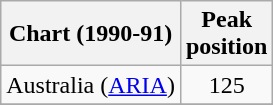<table class="wikitable sortable plainrowheaders">
<tr>
<th scope="col">Chart (1990-91)</th>
<th scope="col">Peak<br>position</th>
</tr>
<tr>
<td scope="row">Australia (<a href='#'>ARIA</a>)</td>
<td align="center">125</td>
</tr>
<tr>
</tr>
<tr>
</tr>
</table>
